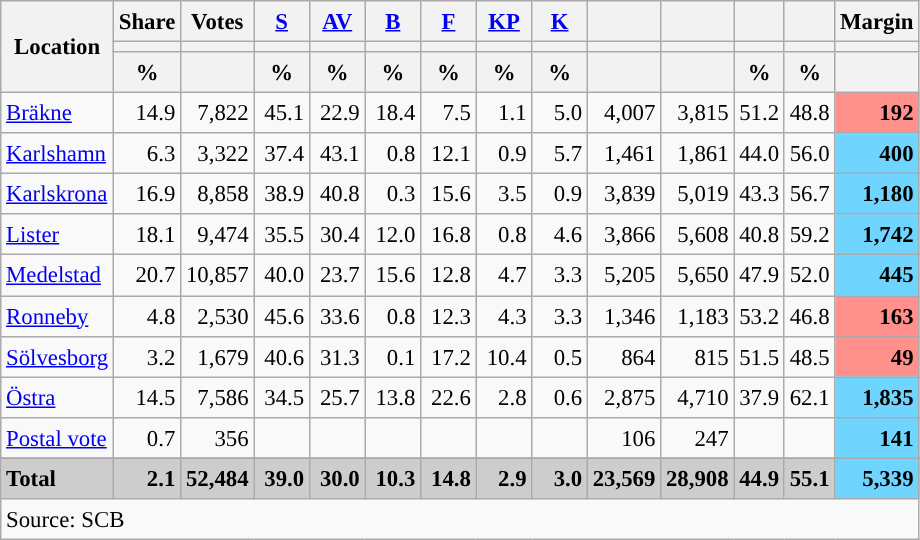<table class="wikitable sortable" style="text-align:right; font-size:95%; line-height:20px;">
<tr>
<th rowspan="3">Location</th>
<th>Share</th>
<th>Votes</th>
<th width="30px" class="unsortable"><a href='#'>S</a></th>
<th width="30px" class="unsortable"><a href='#'>AV</a></th>
<th width="30px" class="unsortable"><a href='#'>B</a></th>
<th width="30px" class="unsortable"><a href='#'>F</a></th>
<th width="30px" class="unsortable"><a href='#'>KP</a></th>
<th width="30px" class="unsortable"><a href='#'>K</a></th>
<th></th>
<th></th>
<th></th>
<th></th>
<th>Margin</th>
</tr>
<tr>
<th></th>
<th></th>
<th style="background:"></th>
<th style="background:"></th>
<th style="background:"></th>
<th style="background:"></th>
<th style="background:"></th>
<th style="background:"></th>
<th style="background:"></th>
<th style="background:"></th>
<th style="background:"></th>
<th style="background:"></th>
<th></th>
</tr>
<tr>
<th data-sort-type="number">%</th>
<th></th>
<th data-sort-type="number">%</th>
<th data-sort-type="number">%</th>
<th data-sort-type="number">%</th>
<th data-sort-type="number">%</th>
<th data-sort-type="number">%</th>
<th data-sort-type="number">%</th>
<th></th>
<th></th>
<th data-sort-type="number">%</th>
<th data-sort-type="number">%</th>
<th></th>
</tr>
<tr>
<td align=left><a href='#'>Bräkne</a></td>
<td>14.9</td>
<td>7,822</td>
<td>45.1</td>
<td>22.9</td>
<td>18.4</td>
<td>7.5</td>
<td>1.1</td>
<td>5.0</td>
<td>4,007</td>
<td>3,815</td>
<td>51.2</td>
<td>48.8</td>
<td bgcolor=#ff908c><strong>192</strong></td>
</tr>
<tr>
<td align=left><a href='#'>Karlshamn</a></td>
<td>6.3</td>
<td>3,322</td>
<td>37.4</td>
<td>43.1</td>
<td>0.8</td>
<td>12.1</td>
<td>0.9</td>
<td>5.7</td>
<td>1,461</td>
<td>1,861</td>
<td>44.0</td>
<td>56.0</td>
<td bgcolor=#6fd5fe><strong>400</strong></td>
</tr>
<tr>
<td align=left><a href='#'>Karlskrona</a></td>
<td>16.9</td>
<td>8,858</td>
<td>38.9</td>
<td>40.8</td>
<td>0.3</td>
<td>15.6</td>
<td>3.5</td>
<td>0.9</td>
<td>3,839</td>
<td>5,019</td>
<td>43.3</td>
<td>56.7</td>
<td bgcolor=#6fd5fe><strong>1,180</strong></td>
</tr>
<tr>
<td align=left><a href='#'>Lister</a></td>
<td>18.1</td>
<td>9,474</td>
<td>35.5</td>
<td>30.4</td>
<td>12.0</td>
<td>16.8</td>
<td>0.8</td>
<td>4.6</td>
<td>3,866</td>
<td>5,608</td>
<td>40.8</td>
<td>59.2</td>
<td bgcolor=#6fd5fe><strong>1,742</strong></td>
</tr>
<tr>
<td align=left><a href='#'>Medelstad</a></td>
<td>20.7</td>
<td>10,857</td>
<td>40.0</td>
<td>23.7</td>
<td>15.6</td>
<td>12.8</td>
<td>4.7</td>
<td>3.3</td>
<td>5,205</td>
<td>5,650</td>
<td>47.9</td>
<td>52.0</td>
<td bgcolor=#6fd5fe><strong>445</strong></td>
</tr>
<tr>
<td align=left><a href='#'>Ronneby</a></td>
<td>4.8</td>
<td>2,530</td>
<td>45.6</td>
<td>33.6</td>
<td>0.8</td>
<td>12.3</td>
<td>4.3</td>
<td>3.3</td>
<td>1,346</td>
<td>1,183</td>
<td>53.2</td>
<td>46.8</td>
<td bgcolor=#ff908c><strong>163</strong></td>
</tr>
<tr>
<td align=left><a href='#'>Sölvesborg</a></td>
<td>3.2</td>
<td>1,679</td>
<td>40.6</td>
<td>31.3</td>
<td>0.1</td>
<td>17.2</td>
<td>10.4</td>
<td>0.5</td>
<td>864</td>
<td>815</td>
<td>51.5</td>
<td>48.5</td>
<td bgcolor=#ff908c><strong>49</strong></td>
</tr>
<tr>
<td align=left><a href='#'>Östra</a></td>
<td>14.5</td>
<td>7,586</td>
<td>34.5</td>
<td>25.7</td>
<td>13.8</td>
<td>22.6</td>
<td>2.8</td>
<td>0.6</td>
<td>2,875</td>
<td>4,710</td>
<td>37.9</td>
<td>62.1</td>
<td bgcolor=#6fd5fe><strong>1,835</strong></td>
</tr>
<tr>
<td align=left><a href='#'>Postal vote</a></td>
<td>0.7</td>
<td>356</td>
<td></td>
<td></td>
<td></td>
<td></td>
<td></td>
<td></td>
<td>106</td>
<td>247</td>
<td></td>
<td></td>
<td bgcolor=#6fd5fe><strong>141</strong></td>
</tr>
<tr>
</tr>
<tr style="background:#CDCDCD;">
<td align=left><strong>Total</strong></td>
<td><strong>2.1</strong></td>
<td><strong>52,484</strong></td>
<td><strong>39.0</strong></td>
<td><strong>30.0</strong></td>
<td><strong>10.3</strong></td>
<td><strong>14.8</strong></td>
<td><strong>2.9</strong></td>
<td><strong>3.0</strong></td>
<td><strong>23,569</strong></td>
<td><strong>28,908</strong></td>
<td><strong>44.9</strong></td>
<td><strong>55.1</strong></td>
<td bgcolor=#6fd5fe><strong>5,339</strong></td>
</tr>
<tr>
<td align=left colspan=14>Source: SCB </td>
</tr>
</table>
